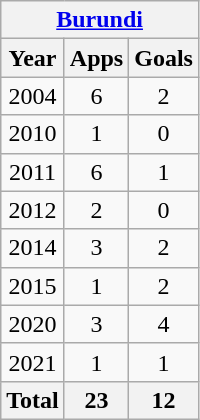<table class="wikitable" style="text-align:center">
<tr>
<th colspan=3><a href='#'>Burundi</a></th>
</tr>
<tr>
<th>Year</th>
<th>Apps</th>
<th>Goals</th>
</tr>
<tr>
<td>2004</td>
<td>6</td>
<td>2</td>
</tr>
<tr>
<td>2010</td>
<td>1</td>
<td>0</td>
</tr>
<tr>
<td>2011</td>
<td>6</td>
<td>1</td>
</tr>
<tr>
<td>2012</td>
<td>2</td>
<td>0</td>
</tr>
<tr>
<td>2014</td>
<td>3</td>
<td>2</td>
</tr>
<tr>
<td>2015</td>
<td>1</td>
<td>2</td>
</tr>
<tr>
<td>2020</td>
<td>3</td>
<td>4</td>
</tr>
<tr>
<td>2021</td>
<td>1</td>
<td>1</td>
</tr>
<tr>
<th>Total</th>
<th>23</th>
<th>12</th>
</tr>
</table>
